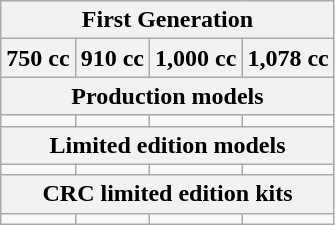<table class="wikitable">
<tr>
<th colspan=4>First Generation</th>
</tr>
<tr>
<th>750 cc</th>
<th>910 cc</th>
<th>1,000 cc</th>
<th>1,078 cc</th>
</tr>
<tr>
<th colspan=4>Production models</th>
</tr>
<tr>
<td></td>
<td></td>
<td></td>
<td></td>
</tr>
<tr>
<th colspan=4>Limited edition models</th>
</tr>
<tr>
<td></td>
<td></td>
<td></td>
<td></td>
</tr>
<tr>
<th colspan=4>CRC limited edition kits</th>
</tr>
<tr>
<td></td>
<td></td>
<td></td>
<td></td>
</tr>
</table>
